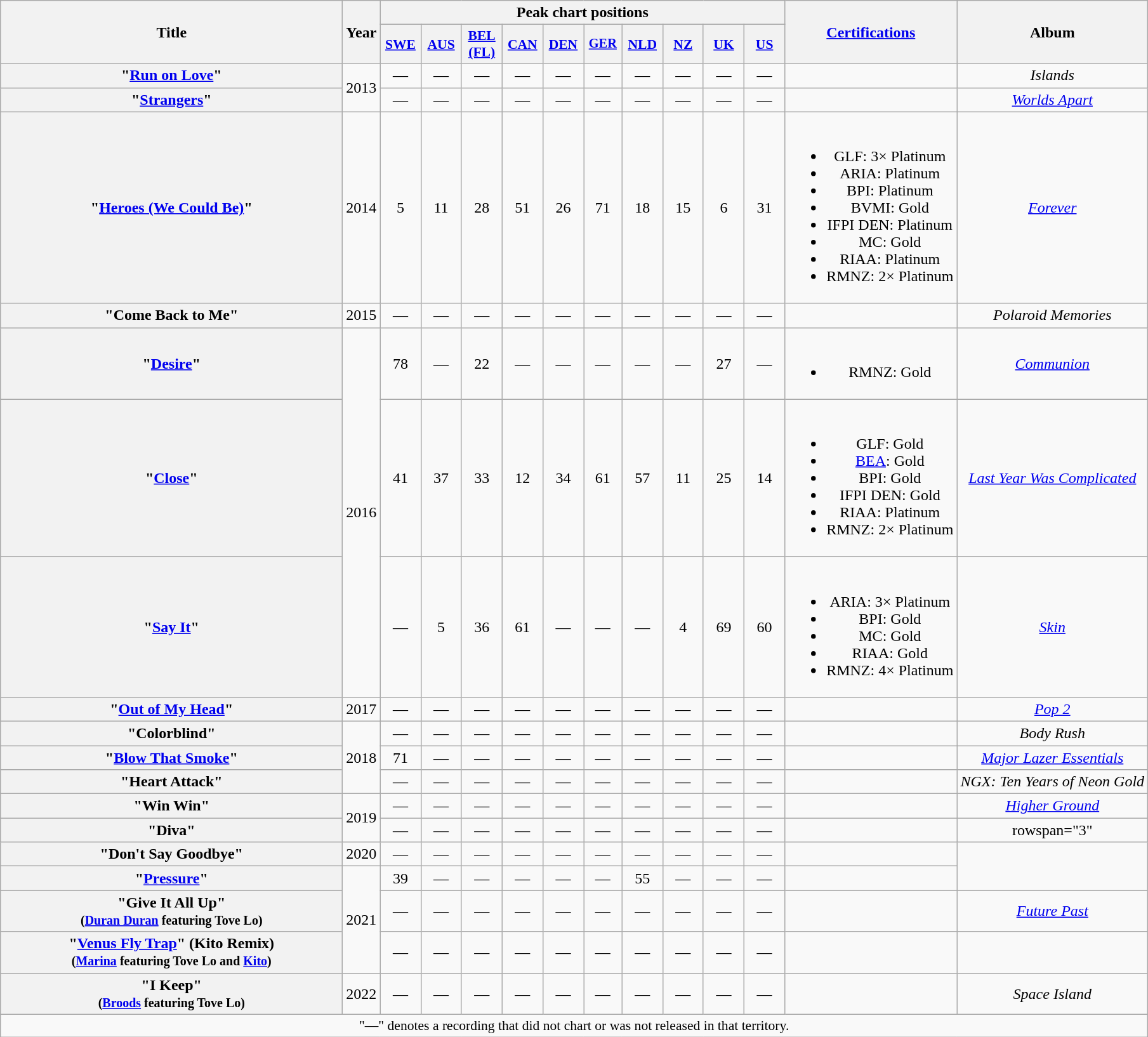<table class="wikitable plainrowheaders" style="text-align:center;">
<tr>
<th scope="col" rowspan="2" style="width:22em;">Title</th>
<th scope="col" rowspan="2" style="width:1em;">Year</th>
<th scope="col" colspan="10">Peak chart positions</th>
<th scope="col" rowspan="2"><a href='#'>Certifications</a></th>
<th scope="col" rowspan="2">Album</th>
</tr>
<tr>
<th scope="col" style="width:2.5em;font-size:90%;"><a href='#'>SWE</a><br></th>
<th scope="col" style="width:2.5em;font-size:90%;"><a href='#'>AUS</a><br></th>
<th scope="col" style="width:2.5em;font-size:90%;"><a href='#'>BEL<br>(FL)</a><br></th>
<th scope="col" style="width:2.5em;font-size:90%;"><a href='#'>CAN</a><br></th>
<th scope="col" style="width:2.5em;font-size:90%;"><a href='#'>DEN</a><br></th>
<th scope="col" style="width:2.5em;font-size:85%;"><a href='#'>GER</a><br></th>
<th scope="col" style="width:2.5em;font-size:90%;"><a href='#'>NLD</a><br></th>
<th scope="col" style="width:2.5em;font-size:90%;"><a href='#'>NZ</a><br></th>
<th scope="col" style="width:2.5em;font-size:90%;"><a href='#'>UK</a><br></th>
<th scope="col" style="width:2.5em;font-size:90%;"><a href='#'>US</a><br></th>
</tr>
<tr>
<th scope="row">"<a href='#'>Run on Love</a>"<br></th>
<td rowspan="2">2013</td>
<td>—</td>
<td>—</td>
<td>—</td>
<td>—</td>
<td>—</td>
<td>—</td>
<td>—</td>
<td>—</td>
<td>—</td>
<td>—</td>
<td></td>
<td><em>Islands</em></td>
</tr>
<tr>
<th scope="row">"<a href='#'>Strangers</a>"<br></th>
<td>—</td>
<td>—</td>
<td>—</td>
<td>—</td>
<td>—</td>
<td>—</td>
<td>—</td>
<td>—</td>
<td>—</td>
<td>—</td>
<td></td>
<td><em><a href='#'>Worlds Apart</a></em></td>
</tr>
<tr>
<th scope="row">"<a href='#'>Heroes (We Could Be)</a>"<br></th>
<td>2014</td>
<td>5</td>
<td>11</td>
<td>28</td>
<td>51</td>
<td>26</td>
<td>71</td>
<td>18</td>
<td>15</td>
<td>6</td>
<td>31</td>
<td><br><ul><li>GLF: 3× Platinum</li><li>ARIA: Platinum</li><li>BPI: Platinum</li><li>BVMI: Gold</li><li>IFPI DEN: Platinum</li><li>MC: Gold</li><li>RIAA: Platinum</li><li>RMNZ: 2× Platinum</li></ul></td>
<td><em><a href='#'>Forever</a></em></td>
</tr>
<tr>
<th scope="row">"Come Back to Me"<br></th>
<td>2015</td>
<td>—</td>
<td>—</td>
<td>—</td>
<td>—</td>
<td>—</td>
<td>—</td>
<td>—</td>
<td>—</td>
<td>—</td>
<td>—</td>
<td></td>
<td><em>Polaroid Memories</em></td>
</tr>
<tr>
<th scope="row">"<a href='#'>Desire</a>"<br></th>
<td rowspan="3">2016</td>
<td>78</td>
<td>—</td>
<td>22</td>
<td>—</td>
<td>—</td>
<td>—</td>
<td>—</td>
<td>—</td>
<td>27</td>
<td>—</td>
<td><br><ul><li>RMNZ: Gold</li></ul></td>
<td><em><a href='#'>Communion</a></em></td>
</tr>
<tr>
<th scope="row">"<a href='#'>Close</a>"<br></th>
<td>41</td>
<td>37</td>
<td>33</td>
<td>12</td>
<td>34</td>
<td>61</td>
<td>57</td>
<td>11</td>
<td>25</td>
<td>14</td>
<td><br><ul><li>GLF: Gold</li><li><a href='#'>BEA</a>: Gold</li><li>BPI: Gold</li><li>IFPI DEN: Gold</li><li>RIAA: Platinum</li><li>RMNZ: 2× Platinum</li></ul></td>
<td><em><a href='#'>Last Year Was Complicated</a></em></td>
</tr>
<tr>
<th scope="row">"<a href='#'>Say It</a>"<br></th>
<td>—</td>
<td>5</td>
<td>36</td>
<td>61</td>
<td>—</td>
<td>—</td>
<td>—</td>
<td>4</td>
<td>69</td>
<td>60</td>
<td><br><ul><li>ARIA: 3× Platinum</li><li>BPI: Gold</li><li>MC: Gold</li><li>RIAA: Gold</li><li>RMNZ: 4× Platinum</li></ul></td>
<td><em><a href='#'>Skin</a></em></td>
</tr>
<tr>
<th scope="row">"<a href='#'>Out of My Head</a>"<br></th>
<td>2017</td>
<td>—</td>
<td>—</td>
<td>—</td>
<td>—</td>
<td>—</td>
<td>—</td>
<td>—</td>
<td>—</td>
<td>—</td>
<td>—</td>
<td></td>
<td><em><a href='#'>Pop 2</a></em></td>
</tr>
<tr>
<th scope="row">"Colorblind"<br></th>
<td rowspan="3">2018</td>
<td>—</td>
<td>—</td>
<td>—</td>
<td>—</td>
<td>—</td>
<td>—</td>
<td>—</td>
<td>—</td>
<td>—</td>
<td>—</td>
<td></td>
<td><em>Body Rush</em></td>
</tr>
<tr>
<th scope="row">"<a href='#'>Blow That Smoke</a>"<br></th>
<td>71</td>
<td>—</td>
<td>—</td>
<td>—</td>
<td>—</td>
<td>—</td>
<td>—</td>
<td>—</td>
<td>—</td>
<td>—</td>
<td></td>
<td><em><a href='#'>Major Lazer Essentials</a></em></td>
</tr>
<tr>
<th scope="row">"Heart Attack"<br></th>
<td>—</td>
<td>—</td>
<td>—</td>
<td>—</td>
<td>—</td>
<td>—</td>
<td>—</td>
<td>—</td>
<td>—</td>
<td>—</td>
<td></td>
<td><em>NGX: Ten Years of Neon Gold</em></td>
</tr>
<tr>
<th scope="row">"Win Win"<br></th>
<td rowspan="2">2019</td>
<td>—</td>
<td>—</td>
<td>—</td>
<td>—</td>
<td>—</td>
<td>—</td>
<td>—</td>
<td>—</td>
<td>—</td>
<td>—</td>
<td></td>
<td><em><a href='#'>Higher Ground</a></em></td>
</tr>
<tr>
<th scope="row">"Diva"<br></th>
<td>—</td>
<td>—</td>
<td>—</td>
<td>—</td>
<td>—</td>
<td>—</td>
<td>—</td>
<td>—</td>
<td>—</td>
<td>—</td>
<td></td>
<td>rowspan="3" </td>
</tr>
<tr>
<th scope="row">"Don't Say Goodbye" <br></th>
<td>2020</td>
<td>—</td>
<td>—</td>
<td>—</td>
<td>—</td>
<td>—</td>
<td>—</td>
<td>—</td>
<td>—</td>
<td>—</td>
<td>—</td>
<td></td>
</tr>
<tr>
<th scope="row">"<a href='#'>Pressure</a>" <br></th>
<td rowspan="3">2021</td>
<td>39</td>
<td>—</td>
<td>—</td>
<td>—</td>
<td>—</td>
<td>—</td>
<td>55</td>
<td>—</td>
<td>—</td>
<td>—</td>
<td></td>
</tr>
<tr>
<th scope="row">"Give It All Up"<br><small>(<a href='#'>Duran Duran</a> featuring Tove Lo)</small></th>
<td>—</td>
<td>—</td>
<td>—</td>
<td>—</td>
<td>—</td>
<td>—</td>
<td>—</td>
<td>—</td>
<td>—</td>
<td>—</td>
<td></td>
<td><em><a href='#'>Future Past</a></em></td>
</tr>
<tr>
<th scope="row">"<a href='#'>Venus Fly Trap</a>" (Kito Remix)<br><small>(<a href='#'>Marina</a> featuring Tove Lo and <a href='#'>Kito</a>)</small></th>
<td>—</td>
<td>—</td>
<td>—</td>
<td>—</td>
<td>—</td>
<td>—</td>
<td>—</td>
<td>—</td>
<td>—</td>
<td>—</td>
<td></td>
<td></td>
</tr>
<tr>
<th scope="row">"I Keep"<br><small>(<a href='#'>Broods</a> featuring Tove Lo)</small></th>
<td>2022</td>
<td>—</td>
<td>—</td>
<td>—</td>
<td>—</td>
<td>—</td>
<td>—</td>
<td>—</td>
<td>—</td>
<td>—</td>
<td>—</td>
<td></td>
<td><em>Space Island</em></td>
</tr>
<tr>
<td colspan="14" style="font-size:90%">"—" denotes a recording that did not chart or was not released in that territory.</td>
</tr>
</table>
